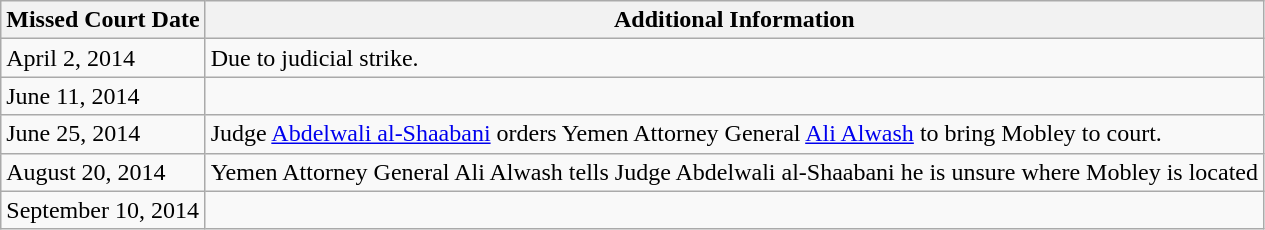<table class="wikitable">
<tr>
<th>Missed Court Date</th>
<th>Additional Information</th>
</tr>
<tr>
<td>April 2, 2014</td>
<td>Due to judicial strike.</td>
</tr>
<tr>
<td>June 11, 2014</td>
<td></td>
</tr>
<tr>
<td>June 25, 2014</td>
<td>Judge <a href='#'>Abdelwali al-Shaabani</a> orders Yemen Attorney General <a href='#'>Ali Alwash</a> to bring Mobley to court.</td>
</tr>
<tr>
<td>August 20, 2014</td>
<td>Yemen Attorney General Ali Alwash tells Judge Abdelwali al-Shaabani he is unsure where Mobley is located </td>
</tr>
<tr>
<td>September 10, 2014</td>
<td></td>
</tr>
</table>
